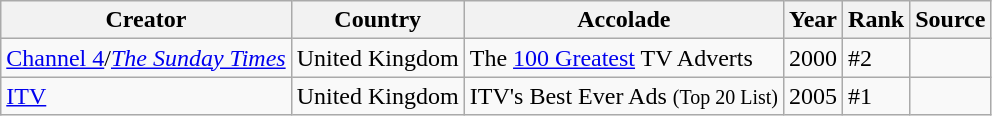<table class="wikitable">
<tr>
<th>Creator</th>
<th>Country</th>
<th>Accolade</th>
<th>Year</th>
<th>Rank</th>
<th>Source</th>
</tr>
<tr>
<td><a href='#'>Channel 4</a>/<em><a href='#'>The Sunday Times</a></em></td>
<td>United Kingdom</td>
<td>The <a href='#'>100 Greatest</a> TV Adverts</td>
<td>2000</td>
<td>#2</td>
<td></td>
</tr>
<tr>
<td><a href='#'>ITV</a></td>
<td>United Kingdom</td>
<td>ITV's Best Ever Ads <small>(Top 20 List)</small></td>
<td>2005</td>
<td>#1</td>
<td></td>
</tr>
</table>
